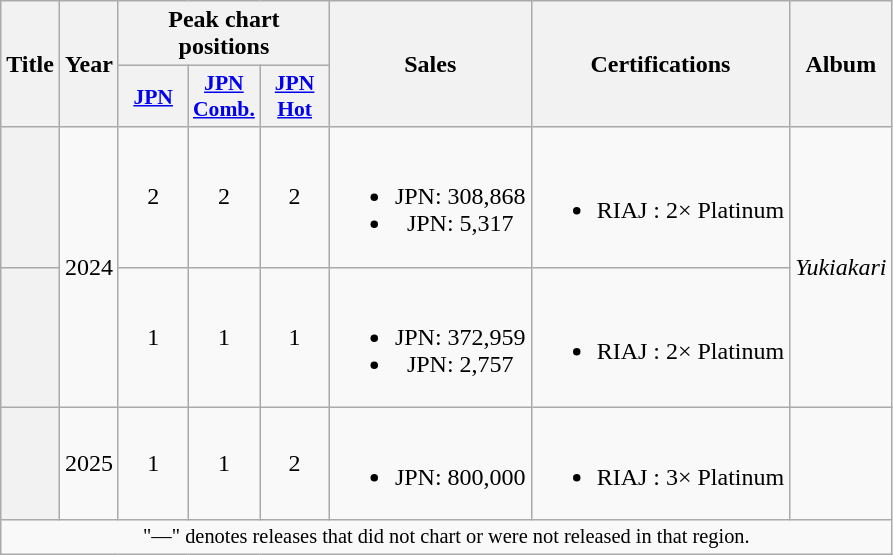<table class="wikitable plainrowheaders" style="text-align:center">
<tr>
<th scope="col" rowspan="2">Title</th>
<th scope="col" rowspan="2">Year</th>
<th scope="col" colspan="3">Peak chart positions</th>
<th scope="col" rowspan="2">Sales</th>
<th scope="col" rowspan="2">Certifications</th>
<th scope="col" rowspan="2">Album</th>
</tr>
<tr>
<th scope="col" style="font-size:90%; width:2.75em"><a href='#'>JPN</a><br></th>
<th scope="col" style="font-size:90%; width:2.75em"><a href='#'>JPN<br>Comb.</a><br></th>
<th scope="col" style="font-size:90%; width:2.75em"><a href='#'>JPN<br>Hot</a><br></th>
</tr>
<tr>
<th scope="row"></th>
<td rowspan="2">2024</td>
<td>2</td>
<td>2</td>
<td>2</td>
<td><br><ul><li>JPN: 308,868 </li><li>JPN: 5,317 </li></ul></td>
<td><br><ul><li>RIAJ : 2× Platinum</li></ul></td>
<td rowspan="2"><em>Yukiakari</em></td>
</tr>
<tr>
<th scope="row"></th>
<td>1</td>
<td>1</td>
<td>1</td>
<td><br><ul><li>JPN: 372,959 </li><li>JPN: 2,757 </li></ul></td>
<td><br><ul><li>RIAJ : 2× Platinum</li></ul></td>
</tr>
<tr>
<th scope="row"></th>
<td>2025</td>
<td>1</td>
<td>1</td>
<td>2</td>
<td><br><ul><li>JPN: 800,000 </li></ul></td>
<td><br><ul><li>RIAJ : 3× Platinum</li></ul></td>
<td></td>
</tr>
<tr>
<td colspan="8" style="font-size:85%">"—" denotes releases that did not chart or were not released in that region.</td>
</tr>
</table>
